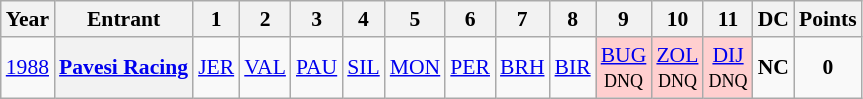<table class="wikitable" style="text-align:center; font-size:90%">
<tr>
<th>Year</th>
<th>Entrant</th>
<th>1</th>
<th>2</th>
<th>3</th>
<th>4</th>
<th>5</th>
<th>6</th>
<th>7</th>
<th>8</th>
<th>9</th>
<th>10</th>
<th>11</th>
<th>DC</th>
<th>Points</th>
</tr>
<tr>
<td><a href='#'>1988</a></td>
<th><a href='#'>Pavesi Racing</a></th>
<td><a href='#'>JER</a><br><small></small></td>
<td><a href='#'>VAL</a><br><small></small></td>
<td><a href='#'>PAU</a><br><small></small></td>
<td><a href='#'>SIL</a><br><small></small></td>
<td><a href='#'>MON</a><br><small></small></td>
<td><a href='#'>PER</a><br><small></small></td>
<td><a href='#'>BRH</a><br><small></small></td>
<td><a href='#'>BIR</a><br><small></small></td>
<td style="background:#FFCFCF;"><a href='#'>BUG</a><br><small>DNQ</small></td>
<td style="background:#FFCFCF;"><a href='#'>ZOL</a><br><small>DNQ</small></td>
<td style="background:#FFCFCF;"><a href='#'>DIJ</a><br><small>DNQ</small></td>
<td><strong>NC</strong></td>
<td><strong>0</strong></td>
</tr>
</table>
